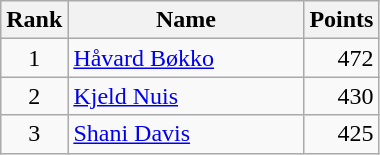<table class="wikitable" border="1">
<tr>
<th width=30>Rank</th>
<th width=150>Name</th>
<th width=25>Points</th>
</tr>
<tr>
<td align=center>1</td>
<td> <a href='#'>Håvard Bøkko</a></td>
<td align=right>472</td>
</tr>
<tr>
<td align=center>2</td>
<td> <a href='#'>Kjeld Nuis</a></td>
<td align=right>430</td>
</tr>
<tr>
<td align=center>3</td>
<td> <a href='#'>Shani Davis</a></td>
<td align=right>425</td>
</tr>
</table>
